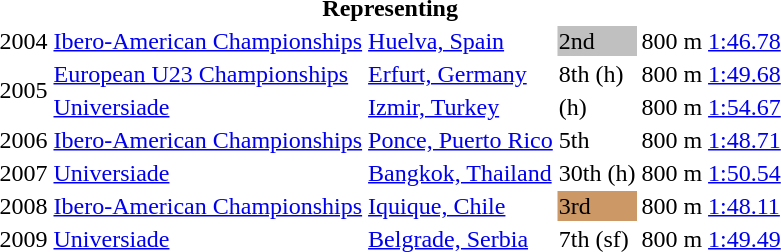<table>
<tr>
<th colspan="6">Representing </th>
</tr>
<tr>
<td>2004</td>
<td><a href='#'>Ibero-American Championships</a></td>
<td><a href='#'>Huelva, Spain</a></td>
<td bgcolor=silver>2nd</td>
<td>800 m</td>
<td><a href='#'>1:46.78</a></td>
</tr>
<tr>
<td rowspan=2>2005</td>
<td><a href='#'>European U23 Championships</a></td>
<td><a href='#'>Erfurt, Germany</a></td>
<td>8th (h)</td>
<td>800 m</td>
<td><a href='#'>1:49.68</a></td>
</tr>
<tr>
<td><a href='#'>Universiade</a></td>
<td><a href='#'>Izmir, Turkey</a></td>
<td>(h)</td>
<td>800 m</td>
<td><a href='#'>1:54.67</a></td>
</tr>
<tr>
<td>2006</td>
<td><a href='#'>Ibero-American Championships</a></td>
<td><a href='#'>Ponce, Puerto Rico</a></td>
<td>5th</td>
<td>800 m</td>
<td><a href='#'>1:48.71</a></td>
</tr>
<tr>
<td>2007</td>
<td><a href='#'>Universiade</a></td>
<td><a href='#'>Bangkok, Thailand</a></td>
<td>30th (h)</td>
<td>800 m</td>
<td><a href='#'>1:50.54</a></td>
</tr>
<tr>
<td>2008</td>
<td><a href='#'>Ibero-American Championships</a></td>
<td><a href='#'>Iquique, Chile</a></td>
<td bgcolor=cc9966>3rd</td>
<td>800 m</td>
<td><a href='#'>1:48.11</a></td>
</tr>
<tr>
<td>2009</td>
<td><a href='#'>Universiade</a></td>
<td><a href='#'>Belgrade, Serbia</a></td>
<td>7th (sf)</td>
<td>800 m</td>
<td><a href='#'>1:49.49</a></td>
</tr>
</table>
